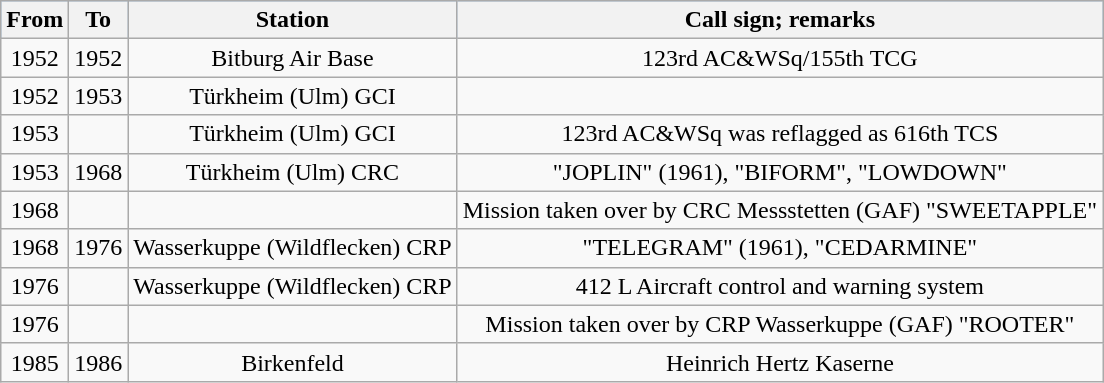<table class="wikitable sortable" style="text-align:center">
<tr style="background:#80C0FF">
<th>From</th>
<th>To</th>
<th>Station</th>
<th>Call sign; remarks</th>
</tr>
<tr>
<td>1952</td>
<td>1952</td>
<td>Bitburg Air Base</td>
<td>123rd AC&WSq/155th TCG</td>
</tr>
<tr>
<td>1952</td>
<td>1953</td>
<td>Türkheim (Ulm) GCI</td>
<td></td>
</tr>
<tr>
<td>1953</td>
<td></td>
<td>Türkheim (Ulm) GCI</td>
<td>123rd AC&WSq was reflagged as 616th TCS</td>
</tr>
<tr>
<td>1953</td>
<td>1968</td>
<td>Türkheim (Ulm) CRC</td>
<td>"JOPLIN" (1961), "BIFORM", "LOWDOWN"</td>
</tr>
<tr>
<td>1968</td>
<td></td>
<td></td>
<td>Mission taken over by CRC Messstetten (GAF) "SWEETAPPLE"</td>
</tr>
<tr>
<td>1968</td>
<td>1976</td>
<td>Wasserkuppe (Wildflecken) CRP</td>
<td>"TELEGRAM" (1961), "CEDARMINE"</td>
</tr>
<tr>
<td>1976</td>
<td></td>
<td>Wasserkuppe (Wildflecken) CRP</td>
<td>412 L Aircraft control and warning system</td>
</tr>
<tr>
<td>1976</td>
<td></td>
<td></td>
<td>Mission taken over by CRP Wasserkuppe (GAF) "ROOTER"</td>
</tr>
<tr>
<td>1985</td>
<td>1986</td>
<td>Birkenfeld</td>
<td>Heinrich Hertz Kaserne</td>
</tr>
</table>
